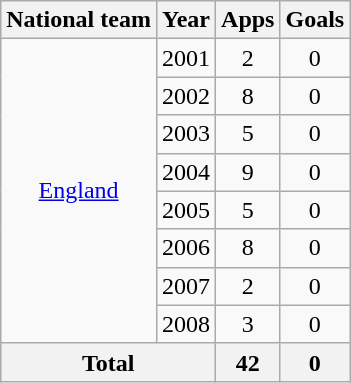<table class="wikitable" style="text-align: center;">
<tr>
<th>National team</th>
<th>Year</th>
<th>Apps</th>
<th>Goals</th>
</tr>
<tr>
<td rowspan="8"><a href='#'>England</a></td>
<td>2001</td>
<td>2</td>
<td>0</td>
</tr>
<tr>
<td>2002</td>
<td>8</td>
<td>0</td>
</tr>
<tr>
<td>2003</td>
<td>5</td>
<td>0</td>
</tr>
<tr>
<td>2004</td>
<td>9</td>
<td>0</td>
</tr>
<tr>
<td>2005</td>
<td>5</td>
<td>0</td>
</tr>
<tr>
<td>2006</td>
<td>8</td>
<td>0</td>
</tr>
<tr>
<td>2007</td>
<td>2</td>
<td>0</td>
</tr>
<tr>
<td>2008</td>
<td>3</td>
<td>0</td>
</tr>
<tr>
<th colspan="2">Total</th>
<th>42</th>
<th>0</th>
</tr>
</table>
